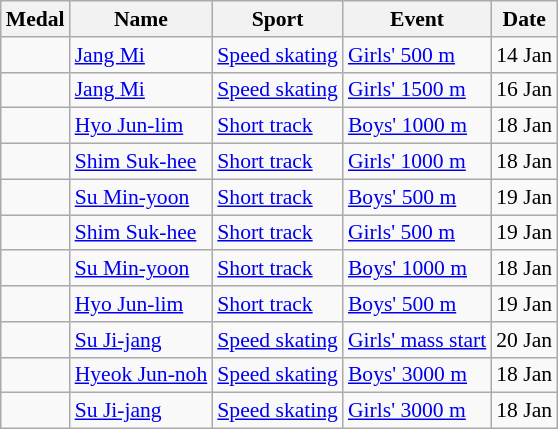<table class="wikitable sortable" style="font-size:90%">
<tr>
<th>Medal</th>
<th>Name</th>
<th>Sport</th>
<th>Event</th>
<th>Date</th>
</tr>
<tr>
<td></td>
<td><a href='#'>Jang Mi</a></td>
<td><a href='#'>Speed skating</a></td>
<td><a href='#'>Girls' 500 m</a></td>
<td>14 Jan</td>
</tr>
<tr>
<td></td>
<td><a href='#'>Jang Mi</a></td>
<td><a href='#'>Speed skating</a></td>
<td><a href='#'>Girls' 1500 m</a></td>
<td>16 Jan</td>
</tr>
<tr>
<td></td>
<td><a href='#'>Hyo Jun-lim</a></td>
<td><a href='#'>Short track</a></td>
<td><a href='#'>Boys' 1000 m</a></td>
<td>18 Jan</td>
</tr>
<tr>
<td></td>
<td><a href='#'>Shim Suk-hee</a></td>
<td><a href='#'>Short track</a></td>
<td><a href='#'>Girls' 1000 m</a></td>
<td>18 Jan</td>
</tr>
<tr>
<td></td>
<td><a href='#'>Su Min-yoon</a></td>
<td><a href='#'>Short track</a></td>
<td><a href='#'>Boys' 500 m</a></td>
<td>19 Jan</td>
</tr>
<tr>
<td></td>
<td><a href='#'>Shim Suk-hee</a></td>
<td><a href='#'>Short track</a></td>
<td><a href='#'>Girls' 500 m</a></td>
<td>19 Jan</td>
</tr>
<tr>
<td></td>
<td><a href='#'>Su Min-yoon</a></td>
<td><a href='#'>Short track</a></td>
<td><a href='#'>Boys' 1000 m</a></td>
<td>18 Jan</td>
</tr>
<tr>
<td></td>
<td><a href='#'>Hyo Jun-lim</a></td>
<td><a href='#'>Short track</a></td>
<td><a href='#'>Boys' 500 m</a></td>
<td>19 Jan</td>
</tr>
<tr>
<td></td>
<td><a href='#'>Su Ji-jang</a></td>
<td><a href='#'>Speed skating</a></td>
<td><a href='#'>Girls' mass start</a></td>
<td>20 Jan</td>
</tr>
<tr>
<td></td>
<td><a href='#'>Hyeok Jun-noh</a></td>
<td><a href='#'>Speed skating</a></td>
<td><a href='#'>Boys' 3000 m</a></td>
<td>18 Jan</td>
</tr>
<tr>
<td></td>
<td><a href='#'>Su Ji-jang</a></td>
<td><a href='#'>Speed skating</a></td>
<td><a href='#'>Girls' 3000 m</a></td>
<td>18 Jan</td>
</tr>
</table>
